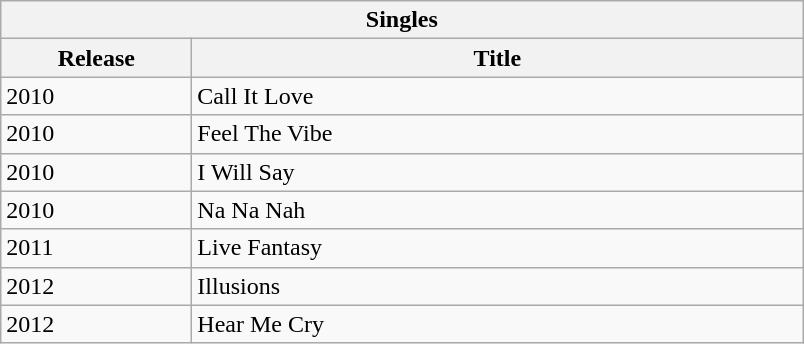<table class="wikitable">
<tr>
<th colspan=2>Singles</th>
</tr>
<tr>
<th width=120>Release</th>
<th width=400>Title</th>
</tr>
<tr>
<td>2010</td>
<td>Call It Love</td>
</tr>
<tr>
<td>2010</td>
<td>Feel The Vibe</td>
</tr>
<tr>
<td>2010</td>
<td>I Will Say</td>
</tr>
<tr>
<td>2010</td>
<td>Na Na Nah</td>
</tr>
<tr>
<td>2011</td>
<td>Live Fantasy</td>
</tr>
<tr>
<td>2012</td>
<td>Illusions</td>
</tr>
<tr>
<td>2012</td>
<td>Hear Me Cry</td>
</tr>
</table>
